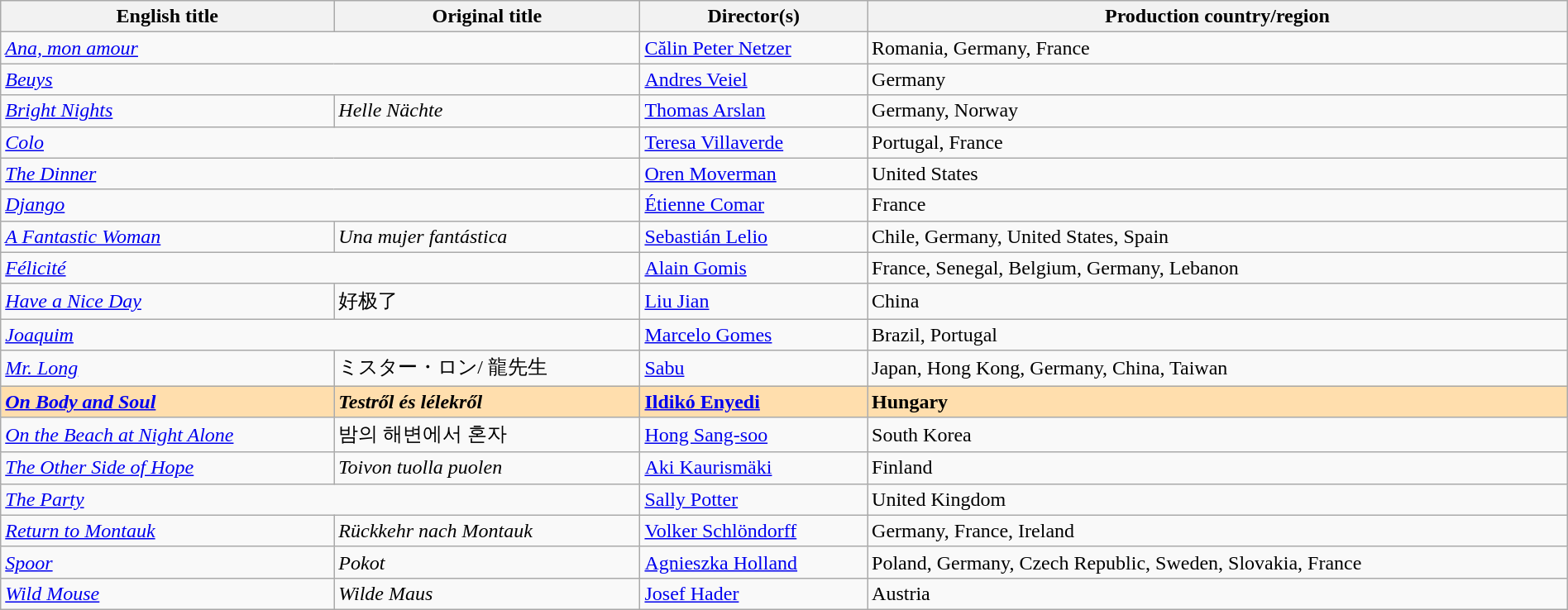<table class="wikitable" width="100%" cellpadding="5">
<tr>
<th scope="col">English title</th>
<th scope="col">Original title</th>
<th scope="col">Director(s)</th>
<th scope="col">Production country/region</th>
</tr>
<tr>
<td colspan=2><em><a href='#'>Ana, mon amour</a></em></td>
<td><a href='#'>Călin Peter Netzer</a></td>
<td>Romania, Germany, France</td>
</tr>
<tr>
<td colspan=2><em><a href='#'>Beuys</a></em></td>
<td><a href='#'>Andres Veiel</a></td>
<td>Germany</td>
</tr>
<tr>
<td><em><a href='#'>Bright Nights</a></em></td>
<td><em>Helle Nächte</em></td>
<td><a href='#'>Thomas Arslan</a></td>
<td>Germany, Norway</td>
</tr>
<tr>
<td colspan=2><em><a href='#'>Colo</a></em></td>
<td><a href='#'>Teresa Villaverde</a></td>
<td>Portugal, France</td>
</tr>
<tr>
<td colspan=2><em><a href='#'>The Dinner</a></em></td>
<td><a href='#'>Oren Moverman</a></td>
<td>United States</td>
</tr>
<tr>
<td colspan=2><em><a href='#'>Django</a></em></td>
<td><a href='#'>Étienne Comar</a></td>
<td>France</td>
</tr>
<tr>
<td><em><a href='#'>A Fantastic Woman</a></em></td>
<td><em>Una mujer fantástica</em></td>
<td><a href='#'>Sebastián Lelio</a></td>
<td>Chile, Germany, United States, Spain</td>
</tr>
<tr>
<td colspan=2><em><a href='#'>Félicité</a></em></td>
<td><a href='#'>Alain Gomis</a></td>
<td>France, Senegal, Belgium, Germany, Lebanon</td>
</tr>
<tr>
<td><em><a href='#'>Have a Nice Day</a></em></td>
<td>好极了</td>
<td><a href='#'>Liu Jian</a></td>
<td>China</td>
</tr>
<tr>
<td colspan=2><em><a href='#'>Joaquim</a></em></td>
<td><a href='#'>Marcelo Gomes</a></td>
<td>Brazil, Portugal</td>
</tr>
<tr>
<td><em><a href='#'>Mr. Long</a></em></td>
<td>ミスター・ロン/ 龍先生</td>
<td><a href='#'>Sabu</a></td>
<td>Japan, Hong Kong, Germany, China, Taiwan</td>
</tr>
<tr style="background:#FFDEAD;">
<td><strong><em><a href='#'>On Body and Soul</a></em></strong></td>
<td><strong><em>Testről és lélekről</em></strong></td>
<td><strong><a href='#'>Ildikó Enyedi</a></strong></td>
<td><strong>Hungary</strong></td>
</tr>
<tr>
<td><em><a href='#'>On the Beach at Night Alone</a></em></td>
<td>밤의 해변에서 혼자</td>
<td><a href='#'>Hong Sang-soo</a></td>
<td>South Korea</td>
</tr>
<tr>
<td><em><a href='#'>The Other Side of Hope</a></em></td>
<td><em>Toivon tuolla puolen</em></td>
<td><a href='#'>Aki Kaurismäki</a></td>
<td>Finland</td>
</tr>
<tr>
<td colspan=2><em><a href='#'>The Party</a></em></td>
<td><a href='#'>Sally Potter</a></td>
<td>United Kingdom</td>
</tr>
<tr>
<td><em><a href='#'>Return to Montauk</a></em></td>
<td><em>Rückkehr nach Montauk</em></td>
<td><a href='#'>Volker Schlöndorff</a></td>
<td>Germany, France, Ireland</td>
</tr>
<tr>
<td><em><a href='#'>Spoor</a></em></td>
<td><em>Pokot</em></td>
<td><a href='#'>Agnieszka Holland</a></td>
<td>Poland, Germany, Czech Republic, Sweden, Slovakia, France</td>
</tr>
<tr>
<td><em><a href='#'>Wild Mouse</a></em></td>
<td><em>Wilde Maus</em></td>
<td><a href='#'>Josef Hader</a></td>
<td>Austria</td>
</tr>
</table>
